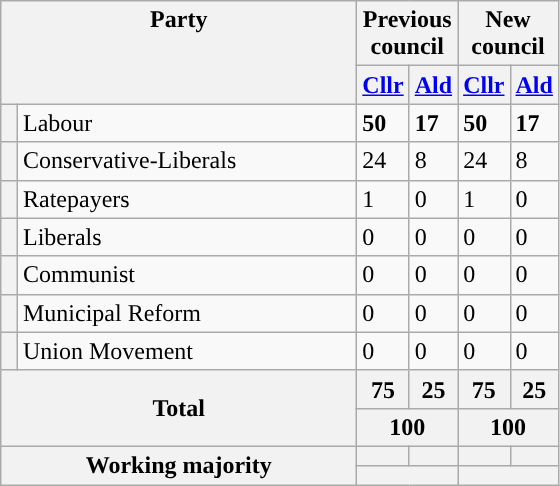<table class="wikitable">
<tr>
<th valign=top colspan="2" rowspan="2" style="width: 230px">Party</th>
<th valign=top colspan="2" style="width: 30px">Previous council</th>
<th valign=top colspan="2" style="width: 30px">New council</th>
</tr>
<tr>
<th><a href='#'>Cllr</a></th>
<th><a href='#'>Ald</a></th>
<th><a href='#'>Cllr</a></th>
<th><a href='#'>Ald</a></th>
</tr>
<tr>
<th style="background-color: "></th>
<td>Labour</td>
<td><strong>50</strong></td>
<td><strong>17</strong></td>
<td><strong>50</strong></td>
<td><strong>17</strong></td>
</tr>
<tr>
<th style="background-color: "></th>
<td>Conservative-Liberals</td>
<td>24</td>
<td>8</td>
<td>24</td>
<td>8</td>
</tr>
<tr>
<th style="background-color: "></th>
<td>Ratepayers</td>
<td>1</td>
<td>0</td>
<td>1</td>
<td>0</td>
</tr>
<tr>
<th style="background-color: "></th>
<td>Liberals</td>
<td>0</td>
<td>0</td>
<td>0</td>
<td>0</td>
</tr>
<tr>
<th style="background-color: "></th>
<td>Communist</td>
<td>0</td>
<td>0</td>
<td>0</td>
<td>0</td>
</tr>
<tr>
<th style="background-color: "></th>
<td>Municipal Reform</td>
<td>0</td>
<td>0</td>
<td>0</td>
<td>0</td>
</tr>
<tr>
<th style="background-color: "></th>
<td>Union Movement</td>
<td>0</td>
<td>0</td>
<td>0</td>
<td>0</td>
</tr>
<tr>
<th colspan="2" rowspan="2">Total</th>
<th style="text-align: center">75</th>
<th style="text-align: center">25</th>
<th style="text-align: center">75</th>
<th style="text-align: center">25</th>
</tr>
<tr>
<th colspan="2" style="text-align: center">100</th>
<th colspan="2" style="text-align: center">100</th>
</tr>
<tr>
<th colspan="2" rowspan="2">Working majority</th>
<th></th>
<th></th>
<th></th>
<th></th>
</tr>
<tr>
<th colspan="2"></th>
<th colspan="2"></th>
</tr>
</table>
